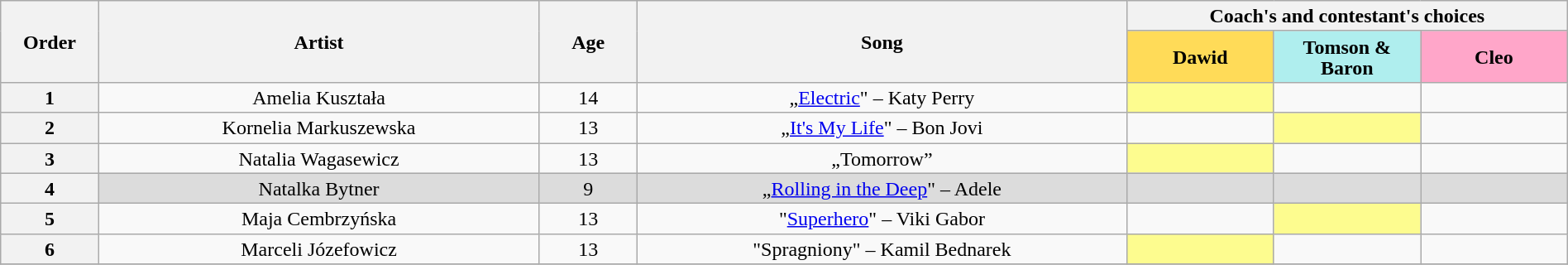<table class="wikitable" style="text-align:center; line-height:17px; width:100%;">
<tr>
<th rowspan="2" scope="col" style="width:04%;">Order</th>
<th rowspan="2" scope="col" style="width:18%;">Artist</th>
<th rowspan="2" scope="col" style="width:04%;">Age</th>
<th rowspan="2" scope="col" style="width:20%;">Song</th>
<th colspan="3">Coach's and contestant's choices</th>
</tr>
<tr>
<th style="width:06%; background:#ffdb58;">Dawid</th>
<th style="width:06%; background:#afeeee;">Tomson & Baron</th>
<th style="width:06%; background:#FFA6C9;">Cleo</th>
</tr>
<tr>
<th>1</th>
<td>Amelia Kuształa</td>
<td>14</td>
<td>„<a href='#'>Electric</a>" – Katy Perry</td>
<td style="background:#fdfc8f;"></td>
<td></td>
<td></td>
</tr>
<tr>
<th>2</th>
<td>Kornelia Markuszewska</td>
<td>13</td>
<td>„<a href='#'>It's My Life</a>" – Bon Jovi</td>
<td></td>
<td style="background:#fdfc8f;"></td>
<td></td>
</tr>
<tr>
<th>3</th>
<td>Natalia Wagasewicz</td>
<td>13</td>
<td>„Tomorrow”</td>
<td style="background:#fdfc8f;"></td>
<td></td>
<td></td>
</tr>
<tr style="background:#DCDCDC;">
<th>4</th>
<td>Natalka Bytner</td>
<td>9</td>
<td>„<a href='#'>Rolling in the Deep</a>" – Adele</td>
<td></td>
<td></td>
<td></td>
</tr>
<tr>
<th>5</th>
<td>Maja Cembrzyńska</td>
<td>13</td>
<td>"<a href='#'>Superhero</a>" – Viki Gabor</td>
<td></td>
<td style="background:#fdfc8f;"></td>
<td></td>
</tr>
<tr>
<th>6</th>
<td>Marceli Józefowicz</td>
<td>13</td>
<td>"Spragniony" – Kamil Bednarek</td>
<td style="background:#fdfc8f;"></td>
<td></td>
<td></td>
</tr>
<tr>
</tr>
</table>
